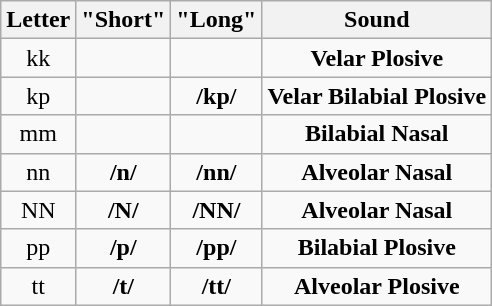<table class="wikitable">
<tr>
<th><strong>Letter</strong></th>
<th><strong>"Short"</strong></th>
<th><strong>"Long"</strong></th>
<th>Sound</th>
</tr>
<tr align="center">
<td>kk</td>
<td><strong></strong></td>
<td><strong></strong></td>
<td><strong>Velar Plosive</strong></td>
</tr>
<tr align="center">
<td>kp</td>
<td><strong></strong></td>
<td><strong>/kp/</strong></td>
<td><strong>Velar Bilabial Plosive</strong></td>
</tr>
<tr align="center">
<td>mm</td>
<td><strong></strong></td>
<td><strong></strong></td>
<td><strong>Bilabial Nasal</strong></td>
</tr>
<tr align="center">
<td>nn</td>
<td><strong>/n/</strong></td>
<td><strong>/nn/</strong></td>
<td><strong>Alveolar Nasal</strong></td>
</tr>
<tr align="center">
<td>NN</td>
<td><strong>/N/</strong></td>
<td><strong>/NN/</strong></td>
<td><strong>Alveolar Nasal</strong></td>
</tr>
<tr align="center">
<td>pp</td>
<td><strong>/p/</strong></td>
<td><strong>/pp/</strong></td>
<td><strong>Bilabial Plosive</strong></td>
</tr>
<tr align="center">
<td>tt</td>
<td><strong>/t/</strong></td>
<td><strong>/tt/</strong></td>
<td><strong>Alveolar Plosive</strong></td>
</tr>
</table>
